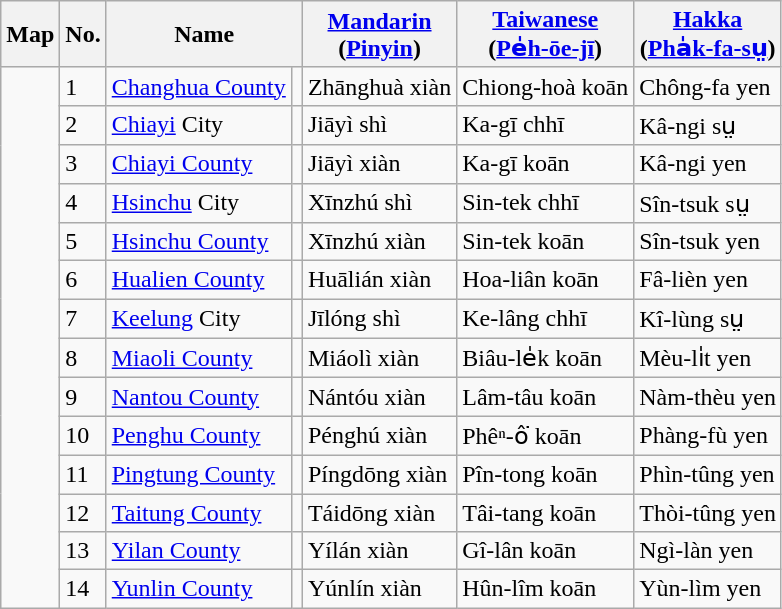<table class=wikitable>
<tr>
<th>Map</th>
<th>No.</th>
<th colspan=2>Name</th>
<th><a href='#'>Mandarin</a><br>(<a href='#'>Pinyin</a>)</th>
<th><a href='#'>Taiwanese</a><br>(<a href='#'>Pe̍h-ōe-jī</a>)</th>
<th><a href='#'>Hakka</a><br>(<a href='#'>Pha̍k-fa-sṳ</a>)</th>
</tr>
<tr>
<td rowspan=15 align=left><strong><div></div></strong></td>
<td>1</td>
<td><a href='#'>Changhua County</a></td>
<td></td>
<td>Zhānghuà xiàn</td>
<td>Chiong-hoà koān</td>
<td>Chông-fa yen</td>
</tr>
<tr>
<td>2</td>
<td><a href='#'>Chiayi</a> City</td>
<td></td>
<td>Jiāyì shì</td>
<td>Ka-gī chhī</td>
<td>Kâ-ngi sṳ</td>
</tr>
<tr>
<td>3</td>
<td><a href='#'>Chiayi County</a></td>
<td></td>
<td>Jiāyì xiàn</td>
<td>Ka-gī koān</td>
<td>Kâ-ngi yen</td>
</tr>
<tr>
<td>4</td>
<td><a href='#'>Hsinchu</a> City</td>
<td></td>
<td>Xīnzhú shì</td>
<td>Sin-tek chhī</td>
<td>Sîn-tsuk sṳ</td>
</tr>
<tr>
<td>5</td>
<td><a href='#'>Hsinchu County</a></td>
<td></td>
<td>Xīnzhú xiàn</td>
<td>Sin-tek koān</td>
<td>Sîn-tsuk yen</td>
</tr>
<tr>
<td>6</td>
<td><a href='#'>Hualien County</a></td>
<td></td>
<td>Huālián xiàn</td>
<td>Hoa-liân koān</td>
<td>Fâ-lièn yen</td>
</tr>
<tr>
<td>7</td>
<td><a href='#'>Keelung</a> City</td>
<td></td>
<td>Jīlóng shì</td>
<td>Ke-lâng chhī</td>
<td>Kî-lùng sṳ</td>
</tr>
<tr>
<td>8</td>
<td><a href='#'>Miaoli County</a></td>
<td></td>
<td>Miáolì xiàn</td>
<td>Biâu-le̍k koān</td>
<td>Mèu-li̍t yen</td>
</tr>
<tr>
<td>9</td>
<td><a href='#'>Nantou County</a></td>
<td></td>
<td>Nántóu xiàn</td>
<td>Lâm-tâu koān</td>
<td>Nàm-thèu yen</td>
</tr>
<tr>
<td>10</td>
<td><a href='#'>Penghu County</a></td>
<td></td>
<td>Pénghú xiàn</td>
<td>Phêⁿ-ô͘ koān</td>
<td>Phàng-fù yen</td>
</tr>
<tr>
<td>11</td>
<td><a href='#'>Pingtung County</a></td>
<td></td>
<td>Píngdōng xiàn</td>
<td>Pîn-tong koān</td>
<td>Phìn-tûng yen</td>
</tr>
<tr>
<td>12</td>
<td><a href='#'>Taitung County</a></td>
<td></td>
<td>Táidōng xiàn</td>
<td>Tâi-tang koān</td>
<td>Thòi-tûng yen</td>
</tr>
<tr>
<td>13</td>
<td><a href='#'>Yilan County</a></td>
<td></td>
<td>Yílán xiàn</td>
<td>Gî-lân koān</td>
<td>Ngì-làn yen</td>
</tr>
<tr>
<td>14</td>
<td><a href='#'>Yunlin County</a></td>
<td></td>
<td>Yúnlín xiàn</td>
<td>Hûn-lîm koān</td>
<td>Yùn-lìm yen</td>
</tr>
</table>
